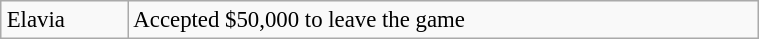<table class="wikitable plainrowheaders floatright" style="font-size: 95%; margin: 10px;" align="right" width="40%">
<tr>
<td>Elavia</td>
<td>Accepted $50,000 to leave the game</td>
</tr>
</table>
